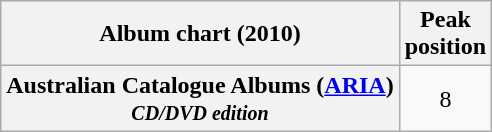<table class="wikitable plainrowheaders" style="text-align:center">
<tr>
<th scope="col">Album chart (2010)</th>
<th scope="col">Peak<br>position</th>
</tr>
<tr>
<th scope="row">Australian Catalogue Albums (<a href='#'>ARIA</a>)<br><small><em>CD/DVD edition</em></small></th>
<td>8</td>
</tr>
</table>
